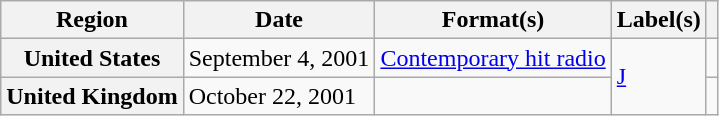<table class="wikitable plainrowheaders">
<tr>
<th scope="col">Region</th>
<th scope="col">Date</th>
<th scope="col">Format(s)</th>
<th scope="col">Label(s)</th>
<th scope="col"></th>
</tr>
<tr>
<th scope="row">United States</th>
<td>September 4, 2001</td>
<td><a href='#'>Contemporary hit radio</a></td>
<td rowspan="2"><a href='#'>J</a></td>
<td></td>
</tr>
<tr>
<th scope="row">United Kingdom</th>
<td>October 22, 2001</td>
<td></td>
<td></td>
</tr>
</table>
